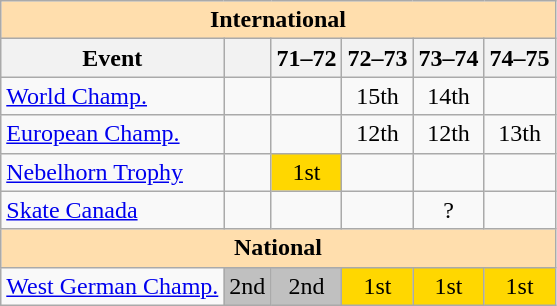<table class="wikitable" style="text-align:center">
<tr>
<th style="background-color: #ffdead; " colspan=6 align=center>International</th>
</tr>
<tr>
<th>Event</th>
<th></th>
<th>71–72</th>
<th>72–73</th>
<th>73–74</th>
<th>74–75</th>
</tr>
<tr>
<td align=left><a href='#'>World Champ.</a></td>
<td></td>
<td></td>
<td>15th</td>
<td>14th</td>
<td></td>
</tr>
<tr>
<td align=left><a href='#'>European Champ.</a></td>
<td></td>
<td></td>
<td>12th</td>
<td>12th</td>
<td>13th</td>
</tr>
<tr>
<td align=left><a href='#'>Nebelhorn Trophy</a></td>
<td></td>
<td bgcolor=gold>1st</td>
<td></td>
<td></td>
<td></td>
</tr>
<tr>
<td align=left><a href='#'>Skate Canada</a></td>
<td></td>
<td></td>
<td></td>
<td>?</td>
<td></td>
</tr>
<tr>
<th style="background-color: #ffdead; " colspan=6 align=center>National</th>
</tr>
<tr>
<td align=left><a href='#'>West German Champ.</a></td>
<td bgcolor=silver>2nd</td>
<td bgcolor=silver>2nd</td>
<td bgcolor=gold>1st</td>
<td bgcolor=gold>1st</td>
<td bgcolor=gold>1st</td>
</tr>
</table>
